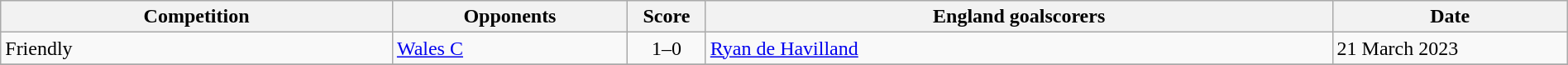<table class="wikitable" style="width:100%;">
<tr>
<th width=25%>Competition</th>
<th width=15%>Opponents</th>
<th width=5%>Score</th>
<th width=40%>England goalscorers</th>
<th width=15%>Date</th>
</tr>
<tr>
<td>Friendly</td>
<td><a href='#'>Wales C</a></td>
<td align=center>1–0</td>
<td><a href='#'>Ryan de Havilland</a></td>
<td>21 March 2023</td>
</tr>
<tr>
</tr>
</table>
